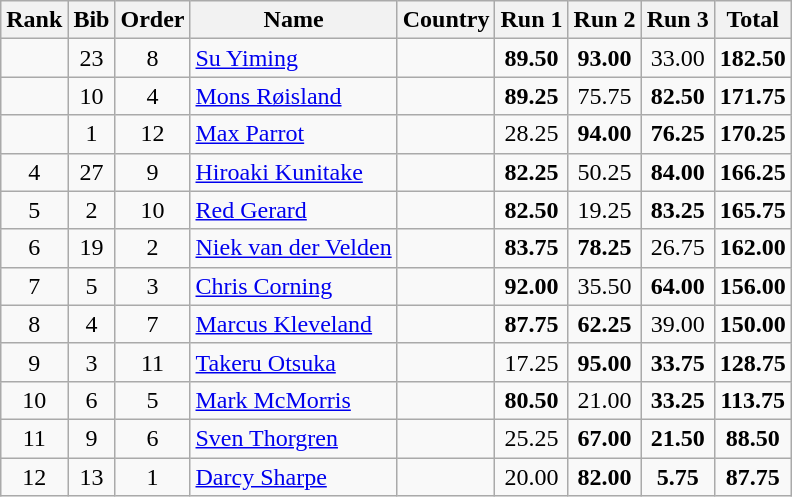<table class="wikitable sortable" style="text-align:center">
<tr>
<th>Rank</th>
<th>Bib</th>
<th>Order</th>
<th>Name</th>
<th>Country</th>
<th>Run 1</th>
<th>Run 2</th>
<th>Run 3</th>
<th>Total</th>
</tr>
<tr>
<td></td>
<td>23</td>
<td>8</td>
<td align="left"><a href='#'>Su Yiming</a></td>
<td align="left"></td>
<td><strong>89.50</strong></td>
<td><strong>93.00</strong></td>
<td>33.00</td>
<td><strong>182.50</strong></td>
</tr>
<tr>
<td></td>
<td>10</td>
<td>4</td>
<td align="left"><a href='#'>Mons Røisland</a></td>
<td align="left"></td>
<td><strong>89.25</strong></td>
<td>75.75</td>
<td><strong>82.50</strong></td>
<td><strong>171.75</strong></td>
</tr>
<tr>
<td></td>
<td>1</td>
<td>12</td>
<td align="left"><a href='#'>Max Parrot</a></td>
<td align="left"></td>
<td>28.25</td>
<td><strong>94.00</strong></td>
<td><strong>76.25</strong></td>
<td><strong>170.25</strong></td>
</tr>
<tr>
<td>4</td>
<td>27</td>
<td>9</td>
<td align="left"><a href='#'>Hiroaki Kunitake</a></td>
<td align="left"></td>
<td><strong>82.25</strong></td>
<td>50.25</td>
<td><strong>84.00</strong></td>
<td><strong>166.25</strong></td>
</tr>
<tr>
<td>5</td>
<td>2</td>
<td>10</td>
<td align="left"><a href='#'>Red Gerard</a></td>
<td align="left"></td>
<td><strong>82.50</strong></td>
<td>19.25</td>
<td><strong>83.25</strong></td>
<td><strong>165.75</strong></td>
</tr>
<tr>
<td>6</td>
<td>19</td>
<td>2</td>
<td align="left"><a href='#'>Niek van der Velden</a></td>
<td align="left"></td>
<td><strong>83.75</strong></td>
<td><strong>78.25</strong></td>
<td>26.75</td>
<td><strong>162.00</strong></td>
</tr>
<tr>
<td>7</td>
<td>5</td>
<td>3</td>
<td align="left"><a href='#'>Chris Corning</a></td>
<td align="left"></td>
<td><strong>92.00</strong></td>
<td>35.50</td>
<td><strong>64.00</strong></td>
<td><strong>156.00</strong></td>
</tr>
<tr>
<td>8</td>
<td>4</td>
<td>7</td>
<td align="left"><a href='#'>Marcus Kleveland</a></td>
<td align="left"></td>
<td><strong>87.75</strong></td>
<td><strong>62.25</strong></td>
<td>39.00</td>
<td><strong>150.00</strong></td>
</tr>
<tr>
<td>9</td>
<td>3</td>
<td>11</td>
<td align="left"><a href='#'>Takeru Otsuka</a></td>
<td align="left"></td>
<td>17.25</td>
<td><strong>95.00</strong></td>
<td><strong>33.75</strong></td>
<td><strong>128.75</strong></td>
</tr>
<tr>
<td>10</td>
<td>6</td>
<td>5</td>
<td align="left"><a href='#'>Mark McMorris</a></td>
<td align="left"></td>
<td><strong>80.50</strong></td>
<td>21.00</td>
<td><strong>33.25</strong></td>
<td><strong>113.75</strong></td>
</tr>
<tr>
<td>11</td>
<td>9</td>
<td>6</td>
<td align="left"><a href='#'>Sven Thorgren</a></td>
<td align="left"></td>
<td>25.25</td>
<td><strong>67.00</strong></td>
<td><strong>21.50</strong></td>
<td><strong>88.50</strong></td>
</tr>
<tr>
<td>12</td>
<td>13</td>
<td>1</td>
<td align="left"><a href='#'>Darcy Sharpe</a></td>
<td align="left"></td>
<td>20.00</td>
<td><strong>82.00</strong></td>
<td><strong>5.75</strong></td>
<td><strong>87.75</strong></td>
</tr>
</table>
